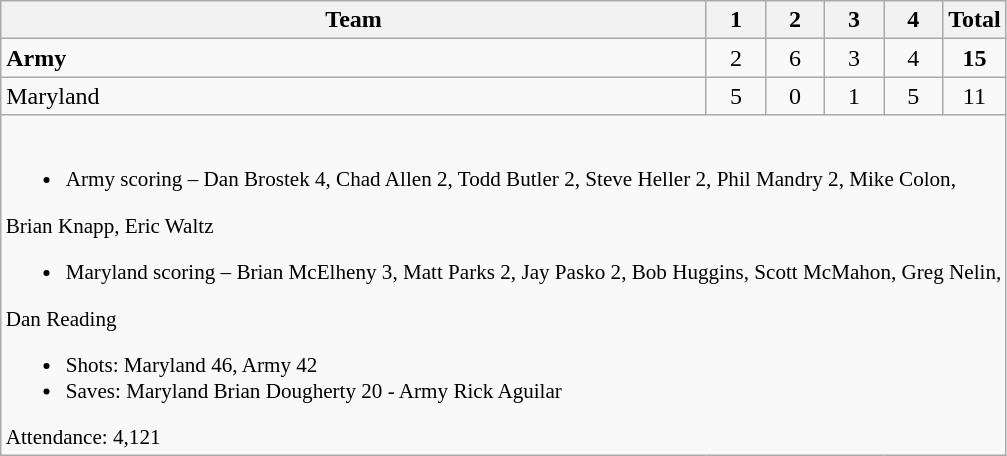<table class="wikitable" style="text-align:center; max-width:45em">
<tr>
<th>Team</th>
<th style="width:2em">1</th>
<th style="width:2em">2</th>
<th style="width:2em">3</th>
<th style="width:2em">4</th>
<th style="width:2em">Total</th>
</tr>
<tr>
<td style="text-align:left"><strong>Army</strong></td>
<td>2</td>
<td>6</td>
<td>3</td>
<td>4</td>
<td><strong>15</strong></td>
</tr>
<tr>
<td style="text-align:left">Maryland</td>
<td>5</td>
<td>0</td>
<td>1</td>
<td>5</td>
<td>11</td>
</tr>
<tr>
<td colspan=6 style="text-align:left; font-size:88%;"><br><ul><li>Army scoring – Dan Brostek 4, Chad Allen 2, Todd Butler 2, Steve Heller 2, Phil Mandry 2, Mike Colon,</li></ul>Brian Knapp, Eric Waltz<ul><li>Maryland scoring – Brian McElheny 3, Matt Parks 2, Jay Pasko 2, Bob Huggins, Scott McMahon, Greg Nelin,</li></ul>Dan Reading<ul><li>Shots: Maryland 46, Army 42</li><li>Saves: Maryland Brian Dougherty 20 - Army Rick Aguilar</li></ul>Attendance: 4,121
</td>
</tr>
</table>
